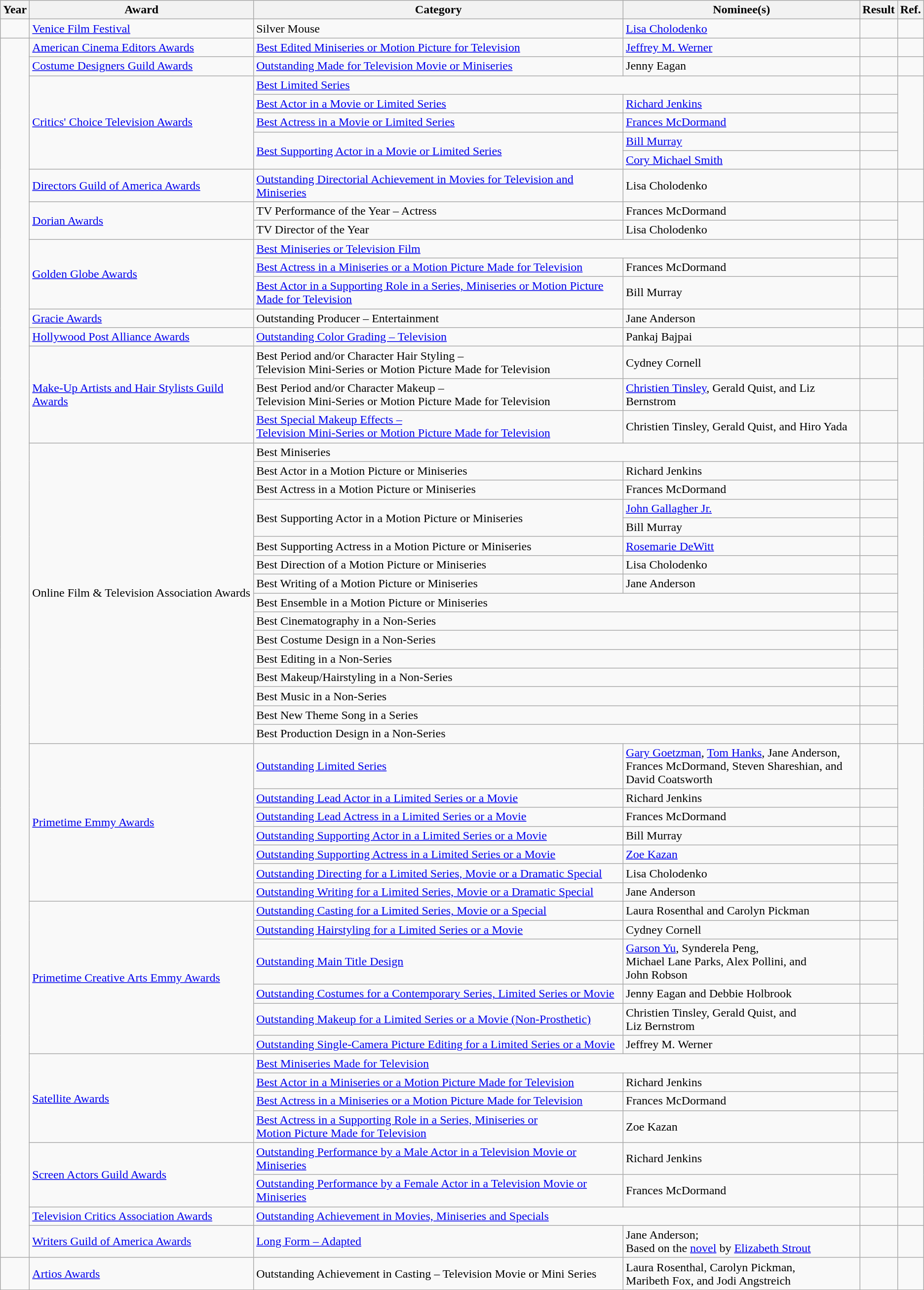<table class="wikitable sortable">
<tr>
<th>Year</th>
<th>Award</th>
<th>Category</th>
<th>Nominee(s)</th>
<th>Result</th>
<th>Ref.</th>
</tr>
<tr>
<td></td>
<td><a href='#'>Venice Film Festival</a></td>
<td>Silver Mouse</td>
<td><a href='#'>Lisa Cholodenko</a></td>
<td></td>
<td align="center"></td>
</tr>
<tr>
<td rowspan="55"></td>
<td><a href='#'>American Cinema Editors Awards</a></td>
<td><a href='#'>Best Edited Miniseries or Motion Picture for Television</a></td>
<td><a href='#'>Jeffrey M. Werner</a> </td>
<td></td>
<td align="center"></td>
</tr>
<tr>
<td><a href='#'>Costume Designers Guild Awards</a></td>
<td><a href='#'>Outstanding Made for Television Movie or Miniseries</a></td>
<td>Jenny Eagan</td>
<td></td>
<td align="center"></td>
</tr>
<tr>
<td rowspan="5"><a href='#'>Critics' Choice Television Awards</a></td>
<td colspan="2"><a href='#'>Best Limited Series</a></td>
<td></td>
<td align="center" rowspan="5"></td>
</tr>
<tr>
<td><a href='#'>Best Actor in a Movie or Limited Series</a></td>
<td><a href='#'>Richard Jenkins</a></td>
<td></td>
</tr>
<tr>
<td><a href='#'>Best Actress in a Movie or Limited Series</a></td>
<td><a href='#'>Frances McDormand</a></td>
<td></td>
</tr>
<tr>
<td rowspan="2"><a href='#'>Best Supporting Actor in a Movie or Limited Series</a></td>
<td><a href='#'>Bill Murray</a></td>
<td></td>
</tr>
<tr>
<td><a href='#'>Cory Michael Smith</a></td>
<td></td>
</tr>
<tr>
<td><a href='#'>Directors Guild of America Awards</a></td>
<td><a href='#'>Outstanding Directorial Achievement in Movies for Television and Miniseries</a></td>
<td>Lisa Cholodenko</td>
<td></td>
<td align="center"></td>
</tr>
<tr>
<td rowspan="2"><a href='#'>Dorian Awards</a></td>
<td>TV Performance of the Year – Actress</td>
<td>Frances McDormand</td>
<td></td>
<td align="center" rowspan="2"></td>
</tr>
<tr>
<td>TV Director of the Year</td>
<td>Lisa Cholodenko</td>
<td></td>
</tr>
<tr>
<td rowspan="3"><a href='#'>Golden Globe Awards</a></td>
<td colspan="2"><a href='#'>Best Miniseries or Television Film</a></td>
<td></td>
<td align="center" rowspan="3"></td>
</tr>
<tr>
<td><a href='#'>Best Actress in a Miniseries or a Motion Picture Made for Television</a></td>
<td>Frances McDormand</td>
<td></td>
</tr>
<tr>
<td><a href='#'>Best Actor in a Supporting Role in a Series, Miniseries or Motion Picture <br> Made for Television</a></td>
<td>Bill Murray</td>
<td></td>
</tr>
<tr>
<td><a href='#'>Gracie Awards</a></td>
<td>Outstanding Producer – Entertainment</td>
<td>Jane Anderson</td>
<td></td>
<td align="center"></td>
</tr>
<tr>
<td><a href='#'>Hollywood Post Alliance Awards</a></td>
<td><a href='#'>Outstanding Color Grading – Television</a></td>
<td>Pankaj Bajpai</td>
<td></td>
<td align="center"></td>
</tr>
<tr>
<td rowspan="3"><a href='#'>Make-Up Artists and Hair Stylists Guild Awards</a></td>
<td>Best Period and/or Character Hair Styling – <br> Television Mini-Series or Motion Picture Made for Television</td>
<td>Cydney Cornell</td>
<td></td>
<td align="center" rowspan="3"></td>
</tr>
<tr>
<td>Best Period and/or Character Makeup – <br> Television Mini-Series or Motion Picture Made for Television</td>
<td><a href='#'>Christien Tinsley</a>, Gerald Quist, and Liz Bernstrom</td>
<td></td>
</tr>
<tr>
<td><a href='#'>Best Special Makeup Effects – <br> Television Mini-Series or Motion Picture Made for Television</a></td>
<td>Christien Tinsley, Gerald Quist, and Hiro Yada</td>
<td></td>
</tr>
<tr>
<td rowspan="16">Online Film & Television Association Awards</td>
<td colspan="2">Best Miniseries</td>
<td></td>
<td align="center" rowspan="16"></td>
</tr>
<tr>
<td>Best Actor in a Motion Picture or Miniseries</td>
<td>Richard Jenkins</td>
<td></td>
</tr>
<tr>
<td>Best Actress in a Motion Picture or Miniseries</td>
<td>Frances McDormand</td>
<td></td>
</tr>
<tr>
<td rowspan="2">Best Supporting Actor in a Motion Picture or Miniseries</td>
<td><a href='#'>John Gallagher Jr.</a></td>
<td></td>
</tr>
<tr>
<td>Bill Murray</td>
<td></td>
</tr>
<tr>
<td>Best Supporting Actress in a Motion Picture or Miniseries</td>
<td><a href='#'>Rosemarie DeWitt</a></td>
<td></td>
</tr>
<tr>
<td>Best Direction of a Motion Picture or Miniseries</td>
<td>Lisa Cholodenko</td>
<td></td>
</tr>
<tr>
<td>Best Writing of a Motion Picture or Miniseries</td>
<td>Jane Anderson</td>
<td></td>
</tr>
<tr>
<td colspan="2">Best Ensemble in a Motion Picture or Miniseries</td>
<td></td>
</tr>
<tr>
<td colspan="2">Best Cinematography in a Non-Series</td>
<td></td>
</tr>
<tr>
<td colspan="2">Best Costume Design in a Non-Series</td>
<td></td>
</tr>
<tr>
<td colspan="2">Best Editing in a Non-Series</td>
<td></td>
</tr>
<tr>
<td colspan="2">Best Makeup/Hairstyling in a Non-Series</td>
<td></td>
</tr>
<tr>
<td colspan="2">Best Music in a Non-Series</td>
<td></td>
</tr>
<tr>
<td colspan="2">Best New Theme Song in a Series</td>
<td></td>
</tr>
<tr>
<td colspan="2">Best Production Design in a Non-Series</td>
<td></td>
</tr>
<tr>
<td rowspan="7"><a href='#'>Primetime Emmy Awards</a></td>
<td><a href='#'>Outstanding Limited Series</a></td>
<td><a href='#'>Gary Goetzman</a>, <a href='#'>Tom Hanks</a>, Jane Anderson, <br> Frances McDormand, Steven Shareshian, and <br> David Coatsworth</td>
<td></td>
<td align="center" rowspan="13"></td>
</tr>
<tr>
<td><a href='#'>Outstanding Lead Actor in a Limited Series or a Movie</a></td>
<td>Richard Jenkins</td>
<td></td>
</tr>
<tr>
<td><a href='#'>Outstanding Lead Actress in a Limited Series or a Movie</a></td>
<td>Frances McDormand</td>
<td></td>
</tr>
<tr>
<td><a href='#'>Outstanding Supporting Actor in a Limited Series or a Movie</a></td>
<td>Bill Murray</td>
<td></td>
</tr>
<tr>
<td><a href='#'>Outstanding Supporting Actress in a Limited Series or a Movie</a></td>
<td><a href='#'>Zoe Kazan</a></td>
<td></td>
</tr>
<tr>
<td><a href='#'>Outstanding Directing for a Limited Series, Movie or a Dramatic Special</a></td>
<td>Lisa Cholodenko</td>
<td></td>
</tr>
<tr>
<td><a href='#'>Outstanding Writing for a Limited Series, Movie or a Dramatic Special</a></td>
<td>Jane Anderson</td>
<td></td>
</tr>
<tr>
<td rowspan="6"><a href='#'>Primetime Creative Arts Emmy Awards</a></td>
<td><a href='#'>Outstanding Casting for a Limited Series, Movie or a Special</a></td>
<td>Laura Rosenthal and Carolyn Pickman</td>
<td></td>
</tr>
<tr>
<td><a href='#'>Outstanding Hairstyling for a Limited Series or a Movie</a></td>
<td>Cydney Cornell</td>
<td></td>
</tr>
<tr>
<td><a href='#'>Outstanding Main Title Design</a></td>
<td><a href='#'>Garson Yu</a>, Synderela Peng, <br> Michael Lane Parks, Alex Pollini, and <br> John Robson</td>
<td></td>
</tr>
<tr>
<td><a href='#'>Outstanding Costumes for a Contemporary Series, Limited Series or Movie</a></td>
<td>Jenny Eagan and Debbie Holbrook <br> </td>
<td></td>
</tr>
<tr>
<td><a href='#'>Outstanding Makeup for a Limited Series or a Movie (Non-Prosthetic)</a></td>
<td>Christien Tinsley, Gerald Quist, and <br> Liz Bernstrom</td>
<td></td>
</tr>
<tr>
<td><a href='#'>Outstanding Single-Camera Picture Editing for a Limited Series or a Movie</a></td>
<td>Jeffrey M. Werner </td>
<td></td>
</tr>
<tr>
<td rowspan="4"><a href='#'>Satellite Awards</a></td>
<td colspan="2"><a href='#'>Best Miniseries Made for Television</a></td>
<td></td>
<td align="center" rowspan="4"></td>
</tr>
<tr>
<td><a href='#'>Best Actor in a Miniseries or a Motion Picture Made for Television</a></td>
<td>Richard Jenkins</td>
<td></td>
</tr>
<tr>
<td><a href='#'>Best Actress in a Miniseries or a Motion Picture Made for Television</a></td>
<td>Frances McDormand</td>
<td></td>
</tr>
<tr>
<td><a href='#'>Best Actress in a Supporting Role in a Series, Miniseries or <br> Motion Picture Made for Television</a></td>
<td>Zoe Kazan</td>
<td></td>
</tr>
<tr>
<td rowspan="2"><a href='#'>Screen Actors Guild Awards</a></td>
<td><a href='#'>Outstanding Performance by a Male Actor in a Television Movie or Miniseries</a></td>
<td>Richard Jenkins</td>
<td></td>
<td align="center" rowspan="2"></td>
</tr>
<tr>
<td><a href='#'>Outstanding Performance by a Female Actor in a Television Movie or Miniseries</a></td>
<td>Frances McDormand</td>
<td></td>
</tr>
<tr>
<td><a href='#'>Television Critics Association Awards</a></td>
<td colspan="2"><a href='#'>Outstanding Achievement in Movies, Miniseries and Specials</a></td>
<td></td>
<td align="center"></td>
</tr>
<tr>
<td><a href='#'>Writers Guild of America Awards</a></td>
<td><a href='#'>Long Form – Adapted</a></td>
<td>Jane Anderson; <br> Based on the <a href='#'>novel</a> by <a href='#'>Elizabeth Strout</a></td>
<td></td>
<td align="center"></td>
</tr>
<tr>
<td></td>
<td><a href='#'>Artios Awards</a></td>
<td>Outstanding Achievement in Casting – Television Movie or Mini Series</td>
<td>Laura Rosenthal, Carolyn Pickman, <br> Maribeth Fox, and Jodi Angstreich</td>
<td></td>
<td align="center"></td>
</tr>
</table>
